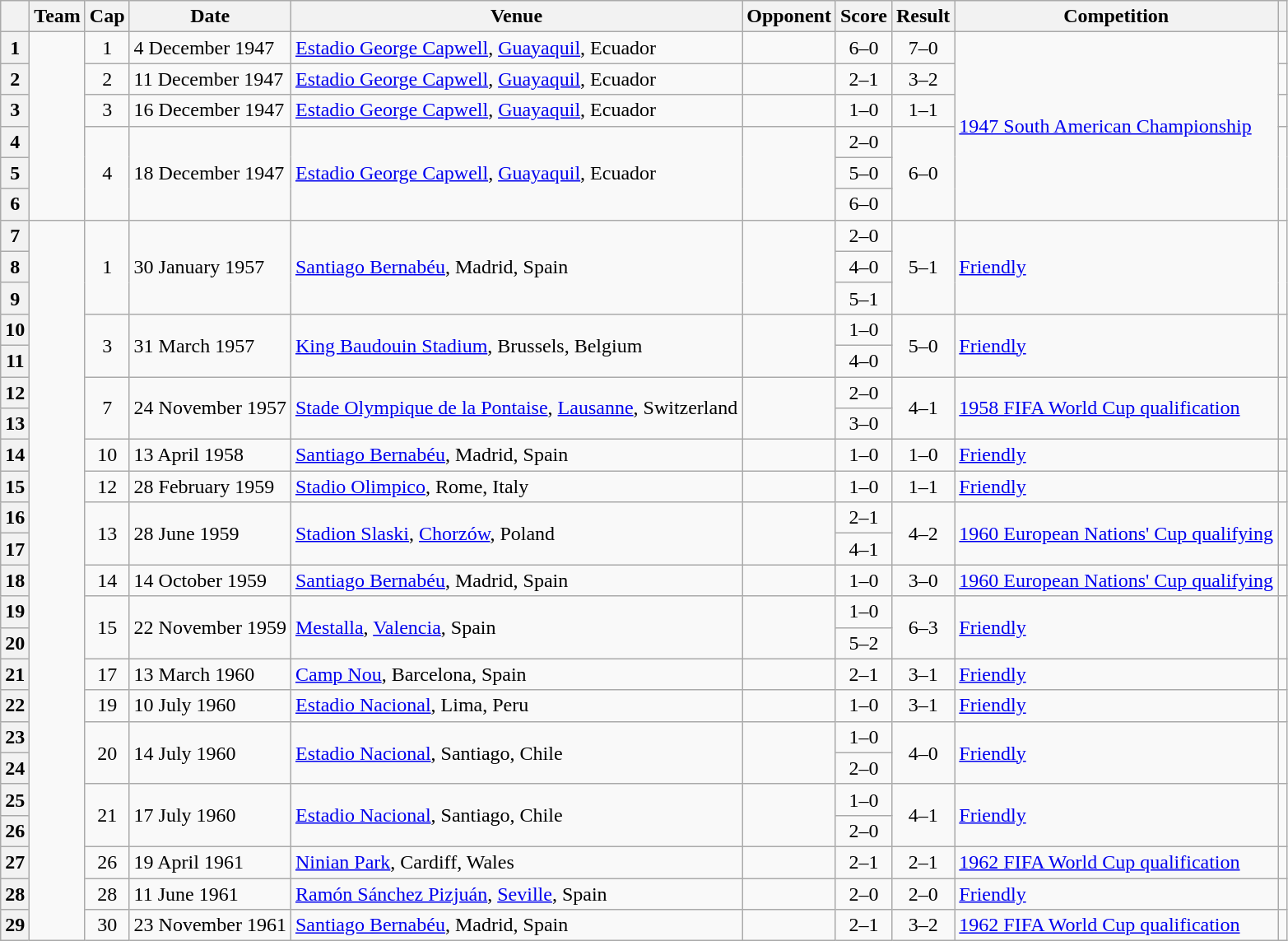<table class="wikitable plainrowheaders sortable">
<tr>
<th scope=col></th>
<th scope=col>Team</th>
<th scope=col>Cap</th>
<th scope=col>Date</th>
<th scope=col>Venue</th>
<th scope=col>Opponent</th>
<th scope=col>Score</th>
<th scope=col>Result</th>
<th scope=col>Competition</th>
<th scope=col class=unsortable></th>
</tr>
<tr>
<th scope=row style="text-align: center">1</th>
<td rowspan="6"></td>
<td style="text-align: center">1</td>
<td>4 December 1947</td>
<td><a href='#'>Estadio George Capwell</a>, <a href='#'>Guayaquil</a>, Ecuador</td>
<td></td>
<td style="text-align: center">6–0</td>
<td style="text-align: center">7–0</td>
<td rowspan="6"><a href='#'>1947 South American Championship</a></td>
<td></td>
</tr>
<tr>
<th scope=row style="text-align: center">2</th>
<td style="text-align: center">2</td>
<td>11 December 1947</td>
<td><a href='#'>Estadio George Capwell</a>, <a href='#'>Guayaquil</a>, Ecuador</td>
<td></td>
<td style="text-align: center">2–1</td>
<td style="text-align: center">3–2</td>
<td></td>
</tr>
<tr>
<th scope=row style="text-align: center">3</th>
<td style="text-align: center">3</td>
<td>16 December 1947</td>
<td><a href='#'>Estadio George Capwell</a>, <a href='#'>Guayaquil</a>, Ecuador</td>
<td></td>
<td style="text-align: center">1–0</td>
<td style="text-align: center">1–1</td>
<td></td>
</tr>
<tr>
<th scope=row style="text-align: center">4</th>
<td style="text-align: center" rowspan="3">4</td>
<td rowspan="3">18 December 1947</td>
<td rowspan="3"><a href='#'>Estadio George Capwell</a>, <a href='#'>Guayaquil</a>, Ecuador</td>
<td rowspan="3"></td>
<td style="text-align: center">2–0</td>
<td style="text-align: center" rowspan="3">6–0</td>
<td rowspan="3"></td>
</tr>
<tr>
<th scope=row style="text-align: center">5</th>
<td style="text-align: center">5–0</td>
</tr>
<tr>
<th scope=row style="text-align: center">6</th>
<td style="text-align: center">6–0</td>
</tr>
<tr>
<th scope=row style="text-align: center">7</th>
<td rowspan="23"></td>
<td style="text-align: center" rowspan="3">1</td>
<td rowspan="3">30 January 1957</td>
<td rowspan="3"><a href='#'>Santiago Bernabéu</a>, Madrid, Spain</td>
<td rowspan="3"></td>
<td style="text-align: center">2–0</td>
<td rowspan="3" style="text-align: center">5–1</td>
<td rowspan="3"><a href='#'>Friendly</a></td>
<td rowspan="3"></td>
</tr>
<tr>
<th scope=row style="text-align: center">8</th>
<td style="text-align: center">4–0</td>
</tr>
<tr>
<th scope=row style="text-align: center">9</th>
<td style="text-align: center">5–1</td>
</tr>
<tr>
<th scope=row style="text-align: center">10</th>
<td style="text-align: center" rowspan="2">3</td>
<td rowspan="2">31 March 1957</td>
<td rowspan="2"><a href='#'>King Baudouin Stadium</a>, Brussels, Belgium</td>
<td rowspan="2"></td>
<td style="text-align: center">1–0</td>
<td style="text-align: center"  rowspan="2">5–0</td>
<td rowspan="2"><a href='#'>Friendly</a></td>
<td rowspan="2"></td>
</tr>
<tr>
<th scope=row style="text-align: center">11</th>
<td style="text-align: center">4–0</td>
</tr>
<tr>
<th scope=row style="text-align: center">12</th>
<td style="text-align: center" rowspan="2">7</td>
<td rowspan="2">24 November 1957</td>
<td rowspan="2"><a href='#'>Stade Olympique de la Pontaise</a>, <a href='#'>Lausanne</a>, Switzerland</td>
<td rowspan="2"></td>
<td style="text-align: center">2–0</td>
<td style="text-align: center"  rowspan="2">4–1</td>
<td rowspan="2"><a href='#'>1958 FIFA World Cup qualification</a></td>
<td rowspan="2"></td>
</tr>
<tr>
<th scope=row style="text-align: center">13</th>
<td style="text-align: center">3–0</td>
</tr>
<tr>
<th scope=row style="text-align: center">14</th>
<td style="text-align: center">10</td>
<td>13 April 1958</td>
<td><a href='#'>Santiago Bernabéu</a>, Madrid, Spain</td>
<td></td>
<td style="text-align: center">1–0</td>
<td style="text-align: center">1–0</td>
<td><a href='#'>Friendly</a></td>
<td></td>
</tr>
<tr>
<th scope=row style="text-align: center">15</th>
<td style="text-align: center">12</td>
<td>28 February 1959</td>
<td><a href='#'>Stadio Olimpico</a>, Rome, Italy</td>
<td></td>
<td style="text-align: center">1–0</td>
<td style="text-align: center">1–1</td>
<td><a href='#'>Friendly</a></td>
<td></td>
</tr>
<tr>
<th scope=row style="text-align: center">16</th>
<td style="text-align: center" rowspan="2">13</td>
<td rowspan="2">28 June 1959</td>
<td rowspan="2"><a href='#'>Stadion Slaski</a>, <a href='#'>Chorzów</a>, Poland</td>
<td rowspan="2"></td>
<td style="text-align: center">2–1</td>
<td style="text-align: center" rowspan="2">4–2</td>
<td rowspan="2"><a href='#'>1960 European Nations' Cup qualifying</a></td>
<td rowspan="2"></td>
</tr>
<tr>
<th scope=row style="text-align: center">17</th>
<td style="text-align: center">4–1</td>
</tr>
<tr>
<th scope=row style="text-align: center">18</th>
<td style="text-align: center">14</td>
<td>14 October 1959</td>
<td><a href='#'>Santiago Bernabéu</a>, Madrid, Spain</td>
<td></td>
<td style="text-align: center">1–0</td>
<td style="text-align: center">3–0</td>
<td><a href='#'>1960 European Nations' Cup qualifying</a></td>
<td></td>
</tr>
<tr>
<th scope=row style="text-align: center">19</th>
<td style="text-align: center" rowspan="2">15</td>
<td rowspan="2">22 November 1959</td>
<td rowspan="2"><a href='#'>Mestalla</a>, <a href='#'>Valencia</a>, Spain</td>
<td rowspan="2"></td>
<td style="text-align: center">1–0</td>
<td style="text-align: center" rowspan="2">6–3</td>
<td rowspan="2"><a href='#'>Friendly</a></td>
<td rowspan="2"></td>
</tr>
<tr>
<th scope=row style="text-align: center">20</th>
<td style="text-align: center">5–2</td>
</tr>
<tr>
<th scope=row style="text-align: center">21</th>
<td style="text-align: center">17</td>
<td>13 March 1960</td>
<td><a href='#'>Camp Nou</a>, Barcelona, Spain</td>
<td></td>
<td style="text-align: center">2–1</td>
<td style="text-align: center">3–1</td>
<td><a href='#'>Friendly</a></td>
<td></td>
</tr>
<tr>
<th scope=row style="text-align: center">22</th>
<td style="text-align: center">19</td>
<td>10 July 1960</td>
<td><a href='#'>Estadio Nacional</a>, Lima, Peru</td>
<td></td>
<td style="text-align: center">1–0</td>
<td style="text-align: center">3–1</td>
<td><a href='#'>Friendly</a></td>
<td></td>
</tr>
<tr>
<th scope=row style="text-align: center">23</th>
<td style="text-align: center" rowspan="2">20</td>
<td rowspan="2">14 July 1960</td>
<td rowspan="2"><a href='#'>Estadio Nacional</a>, Santiago, Chile</td>
<td rowspan="2"></td>
<td style="text-align: center">1–0</td>
<td style="text-align: center" rowspan="2">4–0</td>
<td rowspan="2"><a href='#'>Friendly</a></td>
<td rowspan="2"></td>
</tr>
<tr>
<th scope=row style="text-align: center">24</th>
<td style="text-align: center">2–0</td>
</tr>
<tr>
<th scope=row style="text-align: center">25</th>
<td style="text-align: center" rowspan="2">21</td>
<td rowspan="2">17 July 1960</td>
<td rowspan="2"><a href='#'>Estadio Nacional</a>, Santiago, Chile</td>
<td rowspan="2"></td>
<td style="text-align: center">1–0</td>
<td style="text-align: center" rowspan="2">4–1</td>
<td rowspan="2"><a href='#'>Friendly</a></td>
<td rowspan="2"></td>
</tr>
<tr>
<th scope=row style="text-align: center">26</th>
<td style="text-align: center">2–0</td>
</tr>
<tr>
<th scope=row style="text-align: center">27</th>
<td style="text-align: center">26</td>
<td>19 April 1961</td>
<td><a href='#'>Ninian Park</a>, Cardiff, Wales</td>
<td></td>
<td style="text-align: center">2–1</td>
<td style="text-align: center">2–1</td>
<td><a href='#'>1962 FIFA World Cup qualification</a></td>
<td></td>
</tr>
<tr>
<th scope=row style="text-align: center">28</th>
<td style="text-align: center">28</td>
<td>11 June 1961</td>
<td><a href='#'>Ramón Sánchez Pizjuán</a>, <a href='#'>Seville</a>, Spain</td>
<td></td>
<td style="text-align: center">2–0</td>
<td style="text-align: center">2–0</td>
<td><a href='#'>Friendly</a></td>
<td></td>
</tr>
<tr>
<th scope=row style="text-align: center">29</th>
<td style="text-align: center">30</td>
<td>23 November 1961</td>
<td><a href='#'>Santiago Bernabéu</a>, Madrid, Spain</td>
<td></td>
<td style="text-align: center">2–1</td>
<td style="text-align: center">3–2</td>
<td><a href='#'>1962 FIFA World Cup qualification</a></td>
<td></td>
</tr>
</table>
